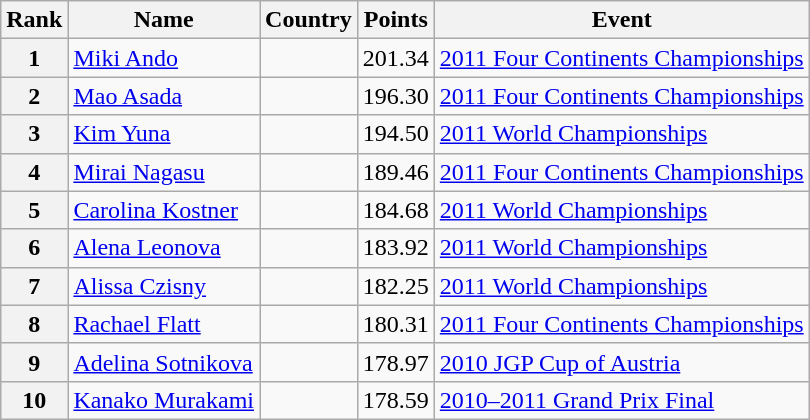<table class="wikitable sortable">
<tr>
<th>Rank</th>
<th>Name</th>
<th>Country</th>
<th>Points</th>
<th>Event</th>
</tr>
<tr>
<th>1</th>
<td><a href='#'>Miki Ando</a></td>
<td></td>
<td>201.34</td>
<td><a href='#'>2011 Four Continents Championships</a></td>
</tr>
<tr>
<th>2</th>
<td><a href='#'>Mao Asada</a></td>
<td></td>
<td>196.30</td>
<td><a href='#'>2011 Four Continents Championships</a></td>
</tr>
<tr>
<th>3</th>
<td><a href='#'>Kim Yuna</a></td>
<td></td>
<td>194.50</td>
<td><a href='#'>2011 World Championships</a></td>
</tr>
<tr>
<th>4</th>
<td><a href='#'>Mirai Nagasu</a></td>
<td></td>
<td>189.46</td>
<td><a href='#'>2011 Four Continents Championships</a></td>
</tr>
<tr>
<th>5</th>
<td><a href='#'>Carolina Kostner</a></td>
<td></td>
<td>184.68</td>
<td><a href='#'>2011 World Championships</a></td>
</tr>
<tr>
<th>6</th>
<td><a href='#'>Alena Leonova</a></td>
<td></td>
<td>183.92</td>
<td><a href='#'>2011 World Championships</a></td>
</tr>
<tr>
<th>7</th>
<td><a href='#'>Alissa Czisny</a></td>
<td></td>
<td>182.25</td>
<td><a href='#'>2011 World Championships</a></td>
</tr>
<tr>
<th>8</th>
<td><a href='#'>Rachael Flatt</a></td>
<td></td>
<td>180.31</td>
<td><a href='#'>2011 Four Continents Championships</a></td>
</tr>
<tr>
<th>9</th>
<td><a href='#'>Adelina Sotnikova</a></td>
<td></td>
<td>178.97</td>
<td><a href='#'>2010 JGP Cup of Austria</a></td>
</tr>
<tr>
<th>10</th>
<td><a href='#'>Kanako Murakami</a></td>
<td></td>
<td>178.59</td>
<td><a href='#'>2010–2011 Grand Prix Final</a></td>
</tr>
</table>
